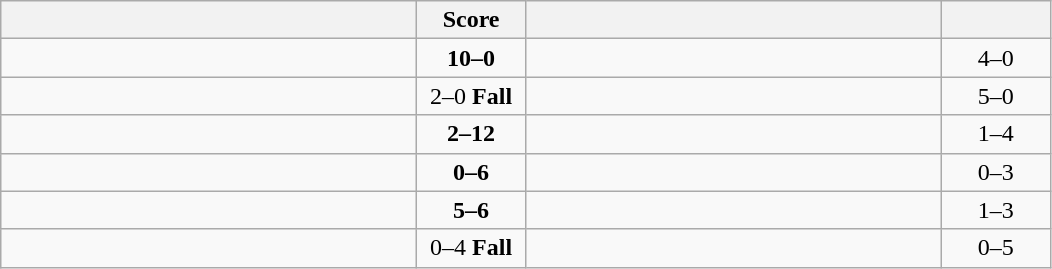<table class="wikitable" style="text-align: center; ">
<tr>
<th align="right" width="270"></th>
<th width="65">Score</th>
<th align="left" width="270"></th>
<th width="65"></th>
</tr>
<tr>
<td align="left"><strong></strong></td>
<td><strong>10–0</strong></td>
<td align="left"></td>
<td>4–0 <strong></strong></td>
</tr>
<tr>
<td align="left"><strong></strong></td>
<td>2–0 <strong>Fall</strong></td>
<td align="left"></td>
<td>5–0 <strong></strong></td>
</tr>
<tr>
<td align="left"></td>
<td><strong>2–12</strong></td>
<td align="left"><strong></strong></td>
<td>1–4 <strong></strong></td>
</tr>
<tr>
<td align="left"></td>
<td><strong>0–6</strong></td>
<td align="left"><strong></strong></td>
<td>0–3 <strong></strong></td>
</tr>
<tr>
<td align="left"></td>
<td><strong>5–6</strong></td>
<td align="left"><strong></strong></td>
<td>1–3 <strong></strong></td>
</tr>
<tr>
<td align="left"></td>
<td>0–4 <strong>Fall</strong></td>
<td align="left"><strong></strong></td>
<td>0–5 <strong></strong></td>
</tr>
</table>
